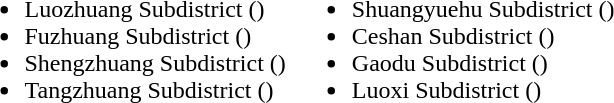<table>
<tr>
<td valign="top"><br><ul><li>Luozhuang Subdistrict ()</li><li>Fuzhuang Subdistrict ()</li><li>Shengzhuang Subdistrict ()</li><li>Tangzhuang Subdistrict ()</li></ul></td>
<td valign="top"><br><ul><li>Shuangyuehu Subdistrict ()</li><li>Ceshan Subdistrict ()</li><li>Gaodu Subdistrict ()</li><li>Luoxi Subdistrict ()</li></ul></td>
</tr>
</table>
